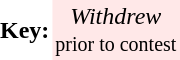<table border="0" cellspacing="0" cellpadding="2">
<tr>
<td><strong>Key:</strong></td>
<td align="center" bgcolor=#FFE8E8><em>Withdrew</em><br><small>prior to contest</small></td>
</tr>
</table>
